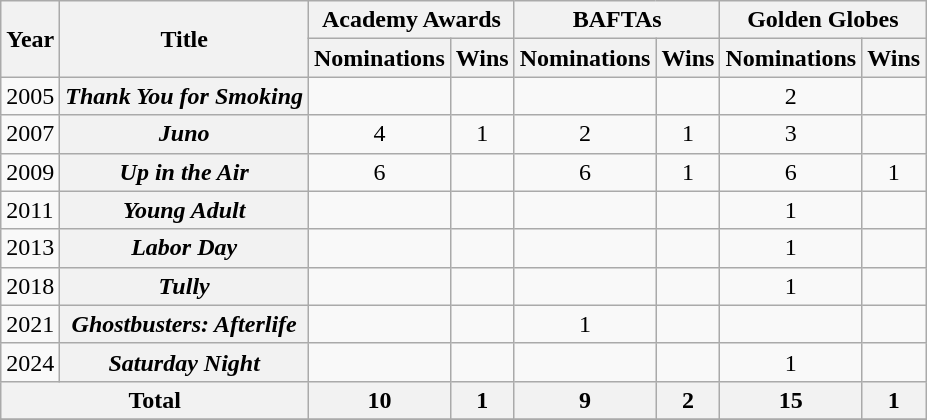<table class="wikitable plainrowheaders">
<tr>
<th rowspan="2">Year</th>
<th rowspan="2">Title</th>
<th colspan="2">Academy Awards</th>
<th colspan="2">BAFTAs</th>
<th colspan="2">Golden Globes</th>
</tr>
<tr>
<th>Nominations</th>
<th>Wins</th>
<th>Nominations</th>
<th>Wins</th>
<th>Nominations</th>
<th>Wins</th>
</tr>
<tr>
<td>2005</td>
<th scope="row"><em>Thank You for Smoking</em></th>
<td></td>
<td></td>
<td></td>
<td></td>
<td align=center>2</td>
<td></td>
</tr>
<tr>
<td>2007</td>
<th scope="row"><em>Juno</em></th>
<td align=center>4</td>
<td align=center>1</td>
<td align=center>2</td>
<td align=center>1</td>
<td align=center>3</td>
<td></td>
</tr>
<tr>
<td>2009</td>
<th scope="row"><em>Up in the Air</em></th>
<td align=center>6</td>
<td></td>
<td align=center>6</td>
<td align=center>1</td>
<td align=center>6</td>
<td align=center>1</td>
</tr>
<tr>
<td>2011</td>
<th scope="row"><em>Young Adult</em></th>
<td></td>
<td></td>
<td></td>
<td></td>
<td align=center>1</td>
<td></td>
</tr>
<tr>
<td>2013</td>
<th scope="row"><em>Labor Day</em></th>
<td></td>
<td></td>
<td></td>
<td></td>
<td align=center>1</td>
<td></td>
</tr>
<tr>
<td>2018</td>
<th scope="row"><em>Tully</em></th>
<td></td>
<td></td>
<td></td>
<td></td>
<td align=center>1</td>
<td></td>
</tr>
<tr>
<td>2021</td>
<th scope="row"><em>Ghostbusters: Afterlife</em></th>
<td></td>
<td></td>
<td align=center>1</td>
<td></td>
<td></td>
<td></td>
</tr>
<tr>
<td>2024</td>
<th scope="row"><em>Saturday Night</em></th>
<td></td>
<td></td>
<td></td>
<td></td>
<td align=center>1</td>
<td></td>
</tr>
<tr>
<th colspan="2">Total</th>
<th>10</th>
<th>1</th>
<th>9</th>
<th>2</th>
<th>15</th>
<th>1</th>
</tr>
<tr>
</tr>
</table>
